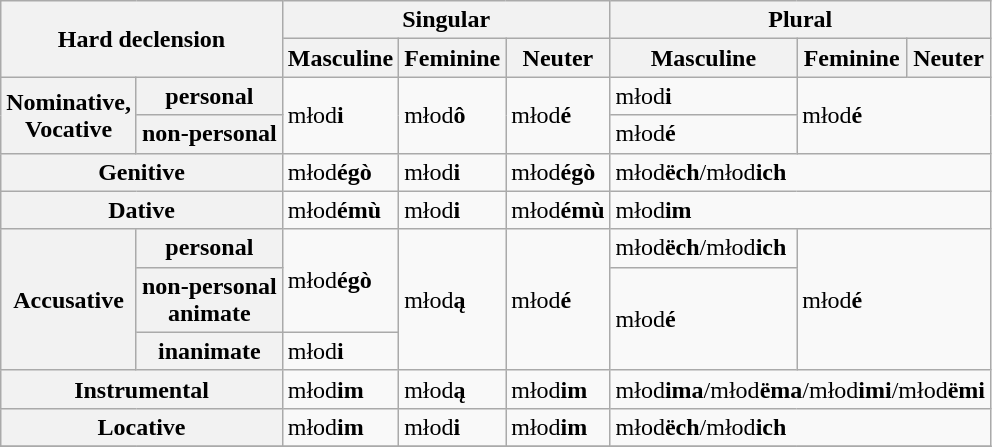<table class="wikitable">
<tr>
<th colspan="2" rowspan="2">Hard declension</th>
<th colspan="3">Singular</th>
<th colspan="3">Plural</th>
</tr>
<tr>
<th>Masculine</th>
<th>Feminine</th>
<th>Neuter</th>
<th>Masculine</th>
<th>Feminine</th>
<th>Neuter</th>
</tr>
<tr>
<th rowspan="2">Nominative,<br>Vocative</th>
<th>personal</th>
<td rowspan="2">młod<strong>i</strong></td>
<td rowspan="2">młod<strong>ô</strong></td>
<td rowspan="2">młod<strong>é</strong></td>
<td>młod<strong>i</strong></td>
<td colspan="2" rowspan="2">młod<strong>é</strong></td>
</tr>
<tr>
<th>non-personal</th>
<td>młod<strong>é</strong></td>
</tr>
<tr>
<th colspan="2">Genitive</th>
<td>młod<strong>égò</strong></td>
<td>młod<strong>i</strong></td>
<td>młod<strong>égò</strong></td>
<td colspan="3">młod<strong>ëch</strong>/młod<strong>ich</strong></td>
</tr>
<tr>
<th colspan="2">Dative</th>
<td>młod<strong>émù</strong></td>
<td>młod<strong>i</strong></td>
<td>młod<strong>émù</strong></td>
<td colspan="3">młod<strong>im</strong></td>
</tr>
<tr>
<th rowspan="3">Accusative</th>
<th>personal</th>
<td rowspan="2">młod<strong>égò</strong></td>
<td rowspan="3">młod<strong>ą</strong></td>
<td rowspan="3">młod<strong>é</strong></td>
<td>młod<strong>ëch</strong>/młod<strong>ich</strong></td>
<td colspan="2" rowspan="3">młod<strong>é</strong></td>
</tr>
<tr>
<th>non-personal<br>animate</th>
<td rowspan="2">młod<strong>é</strong></td>
</tr>
<tr>
<th>inanimate</th>
<td>młod<strong>i</strong></td>
</tr>
<tr>
<th colspan="2">Instrumental</th>
<td>młod<strong>im</strong></td>
<td>młod<strong>ą</strong></td>
<td>młod<strong>im</strong></td>
<td colspan="3">młod<strong>ima</strong>/młod<strong>ëma</strong>/młod<strong>imi</strong>/młod<strong>ëmi</strong></td>
</tr>
<tr>
<th colspan="2">Locative</th>
<td>młod<strong>im</strong></td>
<td>młod<strong>i</strong></td>
<td>młod<strong>im</strong></td>
<td colspan="3">młod<strong>ëch</strong>/młod<strong>ich</strong></td>
</tr>
<tr>
</tr>
</table>
